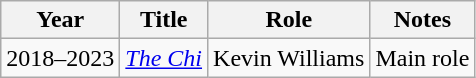<table class="wikitable sortable">
<tr>
<th>Year</th>
<th>Title</th>
<th>Role</th>
<th class="unsortable">Notes</th>
</tr>
<tr>
<td>2018–2023</td>
<td><em><a href='#'>The Chi</a></em></td>
<td>Kevin Williams</td>
<td>Main role</td>
</tr>
</table>
